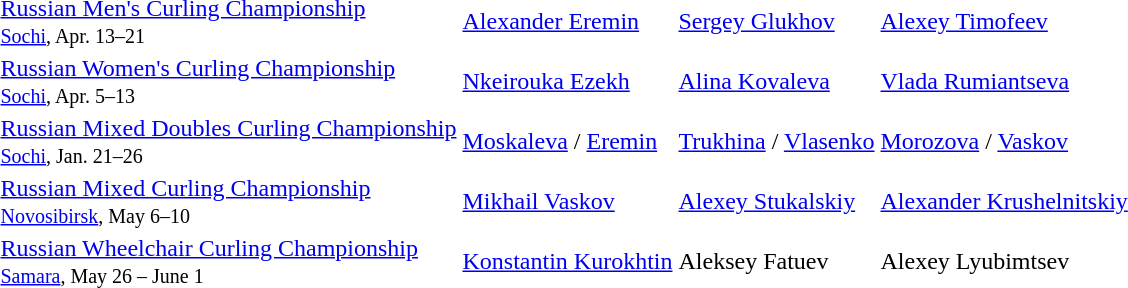<table>
<tr>
<td><a href='#'>Russian Men's Curling Championship</a> <br> <small><a href='#'>Sochi</a>, Apr. 13–21</small></td>
<td> <a href='#'>Alexander Eremin</a></td>
<td> <a href='#'>Sergey Glukhov</a></td>
<td> <a href='#'>Alexey Timofeev</a></td>
</tr>
<tr>
<td><a href='#'>Russian Women's Curling Championship</a> <br> <small><a href='#'>Sochi</a>, Apr. 5–13</small></td>
<td> <a href='#'>Nkeirouka Ezekh</a></td>
<td> <a href='#'>Alina Kovaleva</a></td>
<td> <a href='#'>Vlada Rumiantseva</a></td>
</tr>
<tr>
<td><a href='#'>Russian Mixed Doubles Curling Championship</a> <br> <small><a href='#'>Sochi</a>, Jan. 21–26</small></td>
<td> <a href='#'>Moskaleva</a> / <a href='#'>Eremin</a></td>
<td> <a href='#'>Trukhina</a> / <a href='#'>Vlasenko</a></td>
<td> <a href='#'>Morozova</a> / <a href='#'>Vaskov</a></td>
</tr>
<tr>
<td><a href='#'>Russian Mixed Curling Championship</a> <br> <small><a href='#'>Novosibirsk</a>, May 6–10</small></td>
<td> <a href='#'>Mikhail Vaskov</a></td>
<td> <a href='#'>Alexey Stukalskiy</a></td>
<td> <a href='#'>Alexander Krushelnitskiy</a></td>
</tr>
<tr>
<td><a href='#'>Russian Wheelchair Curling Championship</a><br><small><a href='#'>Samara</a>, May 26 – June 1</small></td>
<td> <a href='#'>Konstantin Kurokhtin</a></td>
<td> Aleksey Fatuev</td>
<td> Alexey Lyubimtsev</td>
</tr>
</table>
